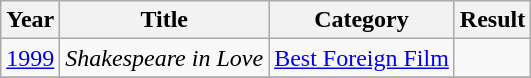<table class="wikitable">
<tr>
<th>Year</th>
<th>Title</th>
<th>Category</th>
<th>Result</th>
</tr>
<tr>
<td><a href='#'>1999</a></td>
<td><em>Shakespeare in Love</em></td>
<td><a href='#'>Best Foreign Film</a></td>
<td></td>
</tr>
<tr>
</tr>
</table>
